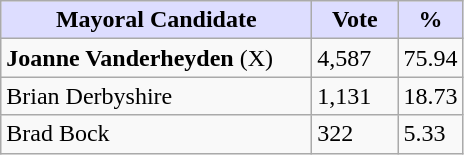<table class="wikitable">
<tr>
<th style="background:#ddf; width:200px;">Mayoral Candidate</th>
<th style="background:#ddf; width:50px;">Vote</th>
<th style="background:#ddf; width:30px;">%</th>
</tr>
<tr>
<td><strong>Joanne Vanderheyden</strong> (X)</td>
<td>4,587</td>
<td>75.94</td>
</tr>
<tr>
<td>Brian Derbyshire</td>
<td>1,131</td>
<td>18.73</td>
</tr>
<tr>
<td>Brad Bock</td>
<td>322</td>
<td>5.33</td>
</tr>
</table>
